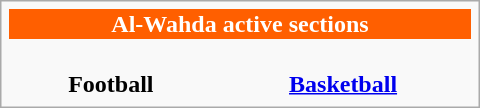<table class="infobox" style="width: 20em; font-size: 95%em;">
<tr style="color:white; background:#FF5F00; text-align:center;">
<th colspan="3">Al-Wahda active sections</th>
</tr>
<tr style="text-align: center">
<td><br><strong>Football</strong></td>
<td><br><strong><a href='#'>Basketball</a></strong></td>
</tr>
</table>
